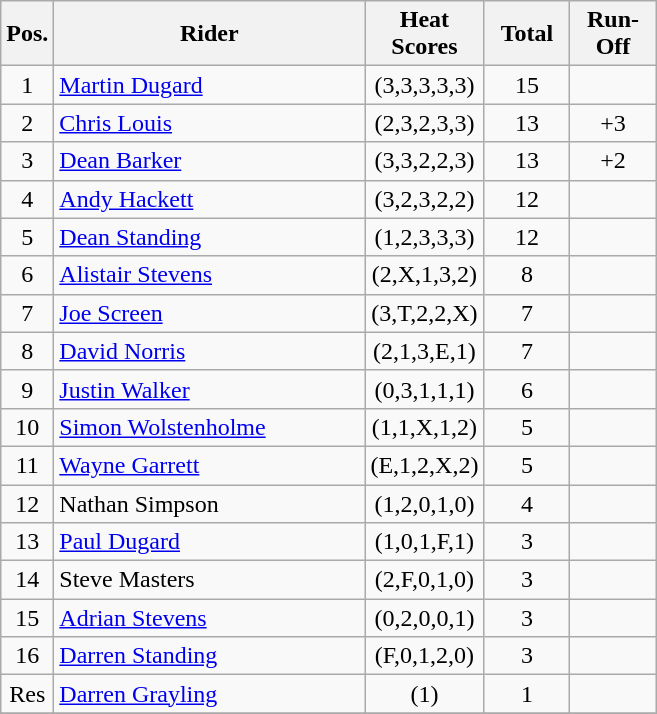<table class=wikitable>
<tr>
<th width=25px>Pos.</th>
<th width=200px>Rider</th>
<th width=70px>Heat Scores</th>
<th width=50px>Total</th>
<th width=50px>Run-Off</th>
</tr>
<tr align=center >
<td>1</td>
<td align=left><a href='#'>Martin Dugard</a></td>
<td>(3,3,3,3,3)</td>
<td>15</td>
<td></td>
</tr>
<tr align=center >
<td>2</td>
<td align=left><a href='#'>Chris Louis</a></td>
<td>(2,3,2,3,3)</td>
<td>13</td>
<td>+3</td>
</tr>
<tr align=center >
<td>3</td>
<td align=left><a href='#'>Dean Barker</a></td>
<td>(3,3,2,2,3)</td>
<td>13</td>
<td>+2</td>
</tr>
<tr align=center>
<td>4</td>
<td align=left><a href='#'>Andy Hackett</a></td>
<td>(3,2,3,2,2)</td>
<td>12</td>
<td></td>
</tr>
<tr align=center>
<td>5</td>
<td align=left><a href='#'>Dean Standing</a></td>
<td>(1,2,3,3,3)</td>
<td>12</td>
<td></td>
</tr>
<tr align=center>
<td>6</td>
<td align=left><a href='#'>Alistair Stevens</a></td>
<td>(2,X,1,3,2)</td>
<td>8</td>
<td></td>
</tr>
<tr align=center>
<td>7</td>
<td align=left><a href='#'>Joe Screen</a></td>
<td>(3,T,2,2,X)</td>
<td>7</td>
<td></td>
</tr>
<tr align=center>
<td>8</td>
<td align=left><a href='#'>David Norris</a></td>
<td>(2,1,3,E,1)</td>
<td>7</td>
<td></td>
</tr>
<tr align=center>
<td>9</td>
<td align=left><a href='#'>Justin Walker</a></td>
<td>(0,3,1,1,1)</td>
<td>6</td>
<td></td>
</tr>
<tr align=center>
<td>10</td>
<td align=left><a href='#'>Simon Wolstenholme</a></td>
<td>(1,1,X,1,2)</td>
<td>5</td>
<td></td>
</tr>
<tr align=center>
<td>11</td>
<td align=left><a href='#'>Wayne Garrett</a></td>
<td>(E,1,2,X,2)</td>
<td>5</td>
<td></td>
</tr>
<tr align=center>
<td>12</td>
<td align=left>Nathan Simpson</td>
<td>(1,2,0,1,0)</td>
<td>4</td>
<td></td>
</tr>
<tr align=center>
<td>13</td>
<td align=left><a href='#'>Paul Dugard</a></td>
<td>(1,0,1,F,1)</td>
<td>3</td>
<td></td>
</tr>
<tr align=center>
<td>14</td>
<td align=left>Steve Masters</td>
<td>(2,F,0,1,0)</td>
<td>3</td>
<td></td>
</tr>
<tr align=center>
<td>15</td>
<td align=left><a href='#'>Adrian Stevens</a></td>
<td>(0,2,0,0,1)</td>
<td>3</td>
<td></td>
</tr>
<tr align=center>
<td>16</td>
<td align=left><a href='#'>Darren Standing</a></td>
<td>(F,0,1,2,0)</td>
<td>3</td>
<td></td>
</tr>
<tr align=center>
<td>Res</td>
<td align=left><a href='#'>Darren Grayling</a></td>
<td>(1)</td>
<td>1</td>
<td></td>
</tr>
<tr align=center>
</tr>
</table>
